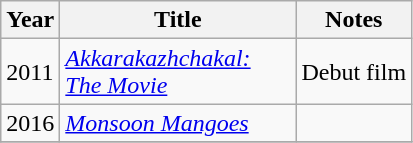<table class=wikitable>
<tr>
<th>Year</th>
<th width=150>Title</th>
<th>Notes</th>
</tr>
<tr>
<td>2011</td>
<td><em><a href='#'>Akkarakazhchakal: The Movie</a></em></td>
<td>Debut film</td>
</tr>
<tr>
<td>2016</td>
<td><em><a href='#'>Monsoon Mangoes</a></em></td>
<td></td>
</tr>
<tr>
</tr>
</table>
